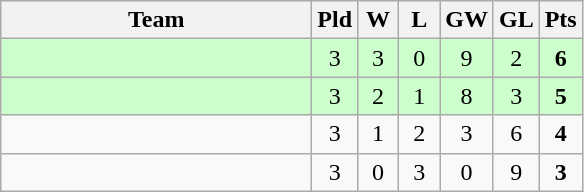<table class="wikitable" style="text-align:center">
<tr>
<th width=200>Team</th>
<th width=20>Pld</th>
<th width=20>W</th>
<th width=20>L</th>
<th width=20>GW</th>
<th width=20>GL</th>
<th width=20>Pts</th>
</tr>
<tr bgcolor=ccffcc>
<td style="text-align:left;"></td>
<td>3</td>
<td>3</td>
<td>0</td>
<td>9</td>
<td>2</td>
<td><strong>6</strong></td>
</tr>
<tr bgcolor=ccffcc>
<td style="text-align:left;"></td>
<td>3</td>
<td>2</td>
<td>1</td>
<td>8</td>
<td>3</td>
<td><strong>5</strong></td>
</tr>
<tr>
<td style="text-align:left;"></td>
<td>3</td>
<td>1</td>
<td>2</td>
<td>3</td>
<td>6</td>
<td><strong>4</strong></td>
</tr>
<tr>
<td style="text-align:left;"></td>
<td>3</td>
<td>0</td>
<td>3</td>
<td>0</td>
<td>9</td>
<td><strong>3</strong></td>
</tr>
</table>
